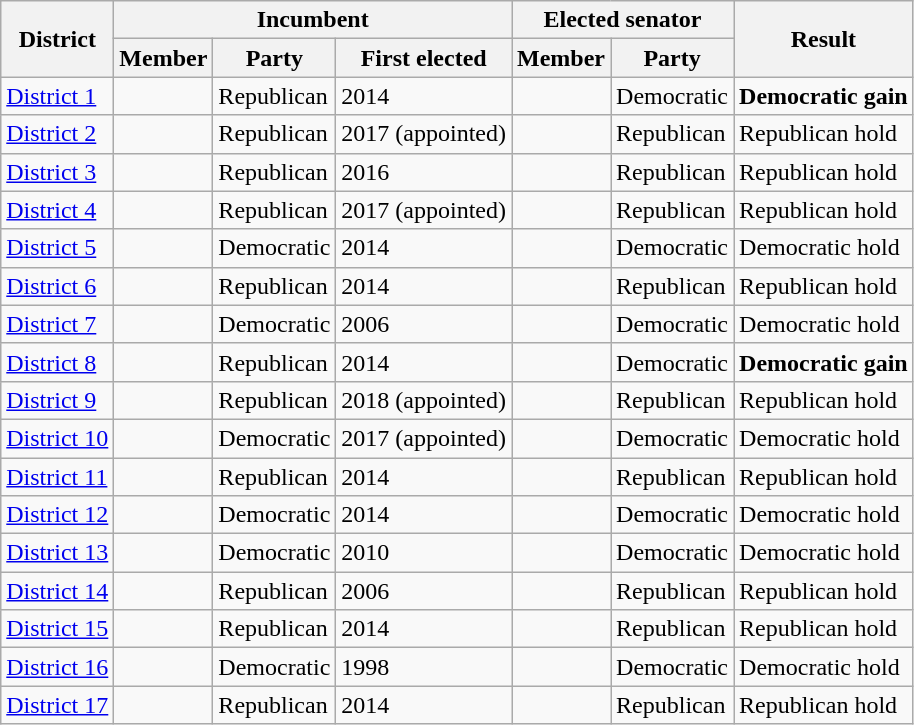<table class="wikitable sortable">
<tr>
<th rowspan="2">District</th>
<th colspan="3">Incumbent</th>
<th colspan="2">Elected senator</th>
<th rowspan="2">Result</th>
</tr>
<tr>
<th>Member</th>
<th>Party</th>
<th>First elected</th>
<th>Member</th>
<th>Party</th>
</tr>
<tr>
<td><a href='#'>District 1</a></td>
<td></td>
<td>Republican</td>
<td>2014</td>
<td></td>
<td>Democratic</td>
<td><strong>Democratic gain</strong></td>
</tr>
<tr>
<td><a href='#'>District 2</a></td>
<td></td>
<td>Republican</td>
<td>2017 (appointed)</td>
<td></td>
<td>Republican</td>
<td>Republican hold</td>
</tr>
<tr>
<td><a href='#'>District 3</a></td>
<td></td>
<td>Republican</td>
<td>2016</td>
<td></td>
<td>Republican</td>
<td>Republican hold</td>
</tr>
<tr>
<td><a href='#'>District 4</a></td>
<td></td>
<td>Republican</td>
<td>2017 (appointed)</td>
<td></td>
<td>Republican</td>
<td>Republican hold</td>
</tr>
<tr>
<td><a href='#'>District 5</a></td>
<td></td>
<td>Democratic</td>
<td>2014</td>
<td></td>
<td>Democratic</td>
<td>Democratic hold</td>
</tr>
<tr>
<td><a href='#'>District 6</a></td>
<td></td>
<td>Republican</td>
<td>2014</td>
<td></td>
<td>Republican</td>
<td>Republican hold</td>
</tr>
<tr>
<td><a href='#'>District 7</a></td>
<td></td>
<td>Democratic</td>
<td>2006</td>
<td></td>
<td>Democratic</td>
<td>Democratic hold</td>
</tr>
<tr>
<td><a href='#'>District 8</a></td>
<td></td>
<td>Republican</td>
<td>2014</td>
<td></td>
<td>Democratic</td>
<td><strong>Democratic gain</strong></td>
</tr>
<tr>
<td><a href='#'>District 9</a></td>
<td></td>
<td>Republican</td>
<td>2018 (appointed)</td>
<td></td>
<td>Republican</td>
<td>Republican hold</td>
</tr>
<tr>
<td><a href='#'>District 10</a></td>
<td></td>
<td>Democratic</td>
<td>2017 (appointed)</td>
<td></td>
<td>Democratic</td>
<td>Democratic hold</td>
</tr>
<tr>
<td><a href='#'>District 11</a></td>
<td></td>
<td>Republican</td>
<td>2014</td>
<td></td>
<td>Republican</td>
<td>Republican hold</td>
</tr>
<tr>
<td><a href='#'>District 12</a></td>
<td></td>
<td>Democratic</td>
<td>2014</td>
<td></td>
<td>Democratic</td>
<td>Democratic hold</td>
</tr>
<tr>
<td><a href='#'>District 13</a></td>
<td></td>
<td>Democratic</td>
<td>2010</td>
<td></td>
<td>Democratic</td>
<td>Democratic hold</td>
</tr>
<tr>
<td><a href='#'>District 14</a></td>
<td></td>
<td>Republican</td>
<td>2006</td>
<td></td>
<td>Republican</td>
<td>Republican hold</td>
</tr>
<tr>
<td><a href='#'>District 15</a></td>
<td></td>
<td>Republican</td>
<td>2014</td>
<td></td>
<td>Republican</td>
<td>Republican hold</td>
</tr>
<tr>
<td><a href='#'>District 16</a></td>
<td></td>
<td>Democratic</td>
<td>1998</td>
<td></td>
<td>Democratic</td>
<td>Democratic hold</td>
</tr>
<tr>
<td><a href='#'>District 17</a></td>
<td Tom Takubo></td>
<td>Republican</td>
<td>2014</td>
<td></td>
<td>Republican</td>
<td>Republican hold</td>
</tr>
</table>
